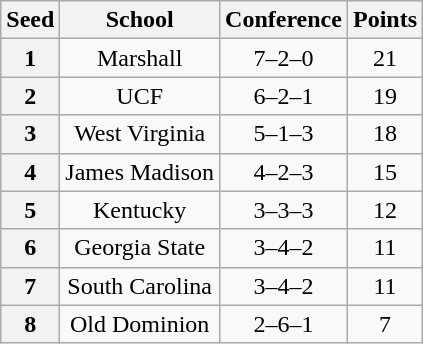<table class="wikitable" style="text-align:center">
<tr>
<th>Seed</th>
<th>School</th>
<th>Conference</th>
<th>Points</th>
</tr>
<tr>
<th>1</th>
<td>Marshall</td>
<td>7–2–0</td>
<td>21</td>
</tr>
<tr>
<th>2</th>
<td>UCF</td>
<td>6–2–1</td>
<td>19</td>
</tr>
<tr>
<th>3</th>
<td>West Virginia</td>
<td>5–1–3</td>
<td>18</td>
</tr>
<tr>
<th>4</th>
<td>James Madison</td>
<td>4–2–3</td>
<td>15</td>
</tr>
<tr>
<th>5</th>
<td>Kentucky</td>
<td>3–3–3</td>
<td>12</td>
</tr>
<tr>
<th>6</th>
<td>Georgia State</td>
<td>3–4–2</td>
<td>11</td>
</tr>
<tr>
<th>7</th>
<td>South Carolina</td>
<td>3–4–2</td>
<td>11</td>
</tr>
<tr>
<th>8</th>
<td>Old Dominion</td>
<td>2–6–1</td>
<td>7</td>
</tr>
</table>
